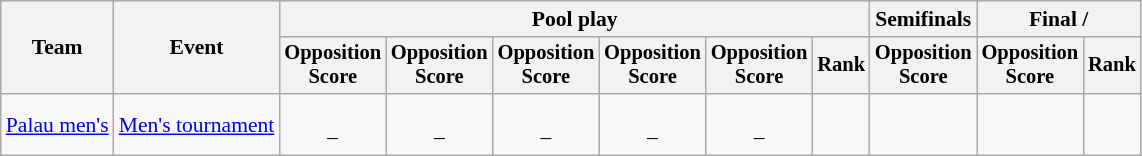<table class=wikitable style=font-size:90%;text-align:center>
<tr>
<th rowspan=2>Team</th>
<th rowspan=2>Event</th>
<th colspan=6>Pool play</th>
<th>Semifinals</th>
<th colspan=2>Final / </th>
</tr>
<tr style=font-size:95%>
<th>Opposition<br>Score</th>
<th>Opposition<br>Score</th>
<th>Opposition<br>Score</th>
<th>Opposition<br>Score</th>
<th>Opposition<br>Score</th>
<th>Rank</th>
<th>Opposition<br>Score</th>
<th>Opposition<br>Score</th>
<th>Rank</th>
</tr>
<tr>
<td align=left><a href='#'>Palau men's</a></td>
<td align=left><a href='#'>Men's tournament</a></td>
<td><br> –</td>
<td><br> –</td>
<td><br> –</td>
<td><br> –</td>
<td><br> –</td>
<td></td>
<td></td>
<td></td>
</tr>
</table>
